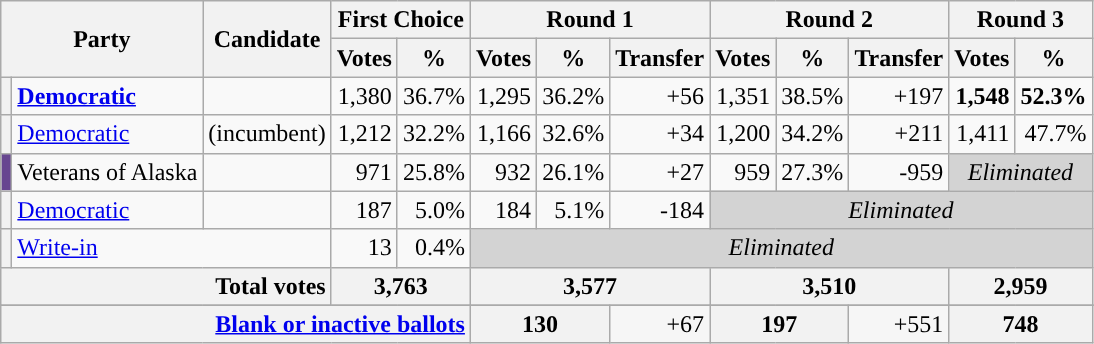<table class="wikitable sortable" style="text-align:right">
<tr>
<th colspan=2 rowspan=2>Party</th>
<th rowspan=2>Candidate</th>
<th colspan=2>First Choice</th>
<th colspan=3>Round 1</th>
<th colspan=3>Round 2</th>
<th colspan=3>Round 3</th>
</tr>
<tr>
<th>Votes</th>
<th>%</th>
<th>Votes</th>
<th>%</th>
<th>Transfer</th>
<th>Votes</th>
<th>%</th>
<th>Transfer</th>
<th>Votes</th>
<th>%</th>
</tr>
<tr>
<th style="background-color:"></th>
<td style="text-align:left"><strong><a href='#'>Democratic</a></strong></td>
<td style="text-align:left" scope="row"><strong></strong></td>
<td>1,380</td>
<td>36.7%</td>
<td>1,295</td>
<td>36.2%</td>
<td>+56</td>
<td>1,351</td>
<td>38.5%</td>
<td>+197</td>
<td><strong>1,548</strong></td>
<td><strong>52.3%</strong></td>
</tr>
<tr>
<th style="background-color:"></th>
<td style="text-align:left"><a href='#'>Democratic</a></td>
<td style="text-align:left" scope="row"> (incumbent)</td>
<td>1,212</td>
<td>32.2%</td>
<td>1,166</td>
<td>32.6%</td>
<td>+34</td>
<td>1,200</td>
<td>34.2%</td>
<td>+211</td>
<td>1,411</td>
<td>47.7%</td>
</tr>
<tr>
<th style="background-color:#674690"></th>
<td style="text-align:left">Veterans of Alaska</td>
<td style="text-align:left" scope="row"></td>
<td>971</td>
<td>25.8%</td>
<td>932</td>
<td>26.1%</td>
<td>+27</td>
<td>959</td>
<td>27.3%</td>
<td>-959</td>
<td colspan="2"  style="background:lightgrey; text-align:center;"><em>Eliminated</em></td>
</tr>
<tr>
<th style="background-color:"></th>
<td style="text-align:left"><a href='#'>Democratic</a></td>
<td style="text-align:left" scope="row"></td>
<td>187</td>
<td>5.0%</td>
<td>184</td>
<td>5.1%</td>
<td>-184</td>
<td colspan="5"  style="background:lightgrey; text-align:center;"><em>Eliminated</em></td>
</tr>
<tr>
<th style="background-color:"></th>
<td style="text-align:left" colspan=2><a href='#'>Write-in</a></td>
<td>13</td>
<td>0.4%</td>
<td colspan="8"  style="background:lightgrey; text-align:center;"><em>Eliminated</em></td>
</tr>
<tr class="sortbottom" style="background-color:#F6F6F6">
<th colspan=3 scope="row" style="text-align:right;"><strong>Total votes</strong></th>
<th colspan=2><strong>3,763</strong></th>
<th colspan=3><strong>3,577</strong></th>
<th colspan=3><strong>3,510</strong></th>
<th colspan=3><strong>2,959</strong></th>
</tr>
<tr class="sortbottom">
</tr>
<tr class="sortbottom" style="background-color:#F6F6F6">
<th colspan=5 scope="row" style="text-align:right;"><a href='#'>Blank or inactive ballots</a></th>
<th colspan=2>130</th>
<td>+67</td>
<th colspan=2>197</th>
<td>+551</td>
<th colspan=2>748</th>
</tr>
</table>
